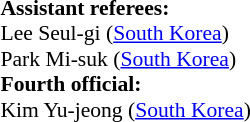<table style="width:50%;font-size:90%">
<tr>
<td><br><strong>Assistant referees:</strong>
<br>Lee Seul-gi (<a href='#'>South Korea</a>)
<br>Park Mi-suk (<a href='#'>South Korea</a>)
<br><strong>Fourth official:</strong>
<br>Kim Yu-jeong (<a href='#'>South Korea</a>)</td>
</tr>
</table>
